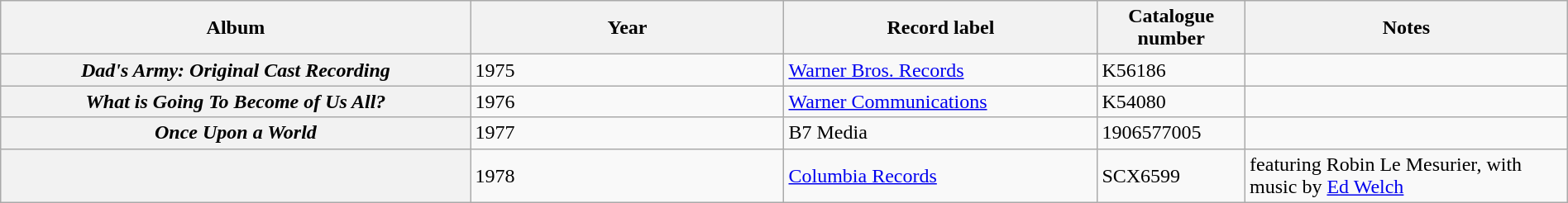<table class="wikitable plainrowheaders sortable" style="margin-right: 0;">
<tr>
<th scope="col" style="width: 30%;">Album</th>
<th scope="col" style="width: 20%;">Year</th>
<th scope="col" style="width: 20%;">Record label</th>
<th scope="col">Catalogue number</th>
<th scope="col"  class="unsortable">Notes</th>
</tr>
<tr>
<th scope="row"><em>Dad's Army: Original Cast Recording</em></th>
<td>1975</td>
<td><a href='#'>Warner Bros. Records</a></td>
<td>K56186</td>
<td></td>
</tr>
<tr>
<th scope="row"><em>What is Going To Become of Us All?</em></th>
<td>1976</td>
<td><a href='#'>Warner Communications</a></td>
<td>K54080</td>
<td></td>
</tr>
<tr>
<th scope="row"><em>Once Upon a World</em></th>
<td>1977</td>
<td>B7 Media</td>
<td>1906577005</td>
<td></td>
</tr>
<tr>
<th scope="row"></th>
<td>1978</td>
<td><a href='#'>Columbia Records</a></td>
<td>SCX6599</td>
<td>featuring Robin Le Mesurier, with music by <a href='#'>Ed Welch</a></td>
</tr>
</table>
